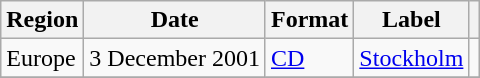<table class="wikitable plainrowheaders">
<tr>
<th scope="col">Region</th>
<th scope="col">Date</th>
<th scope="col">Format</th>
<th scope="col">Label</th>
<th scope="col"></th>
</tr>
<tr>
<td>Europe</td>
<td>3 December 2001</td>
<td><a href='#'>CD</a></td>
<td><a href='#'>Stockholm</a></td>
<td></td>
</tr>
<tr>
</tr>
</table>
